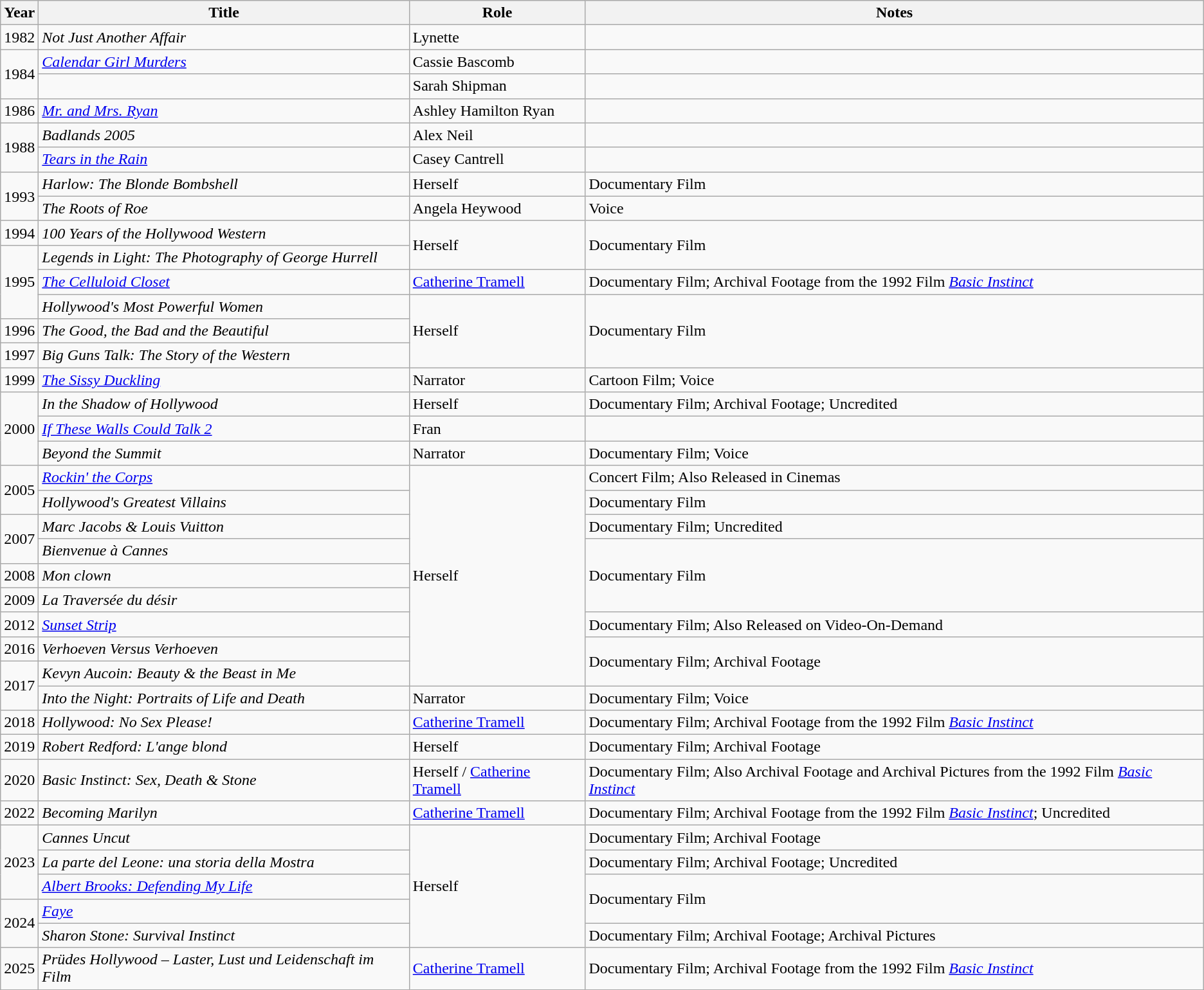<table class="wikitable sortable unsortable">
<tr>
<th scope="col">Year</th>
<th scope="col">Title</th>
<th scope="col">Role</th>
<th class="unsortable" scope="col">Notes</th>
</tr>
<tr>
<td>1982</td>
<td><em>Not Just Another Affair</em></td>
<td>Lynette</td>
<td></td>
</tr>
<tr>
<td rowspan="2">1984</td>
<td><em><a href='#'>Calendar Girl Murders</a></em></td>
<td>Cassie Bascomb</td>
<td></td>
</tr>
<tr>
<td><em></em></td>
<td>Sarah Shipman</td>
<td></td>
</tr>
<tr>
<td>1986</td>
<td><em><a href='#'>Mr. and Mrs. Ryan</a></em></td>
<td>Ashley Hamilton Ryan</td>
<td></td>
</tr>
<tr>
<td rowspan=2>1988</td>
<td><em>Badlands 2005</em></td>
<td>Alex Neil</td>
<td></td>
</tr>
<tr>
<td><em><a href='#'>Tears in the Rain</a></em></td>
<td>Casey Cantrell</td>
<td></td>
</tr>
<tr>
<td rowspan="2">1993</td>
<td><em>Harlow: The Blonde Bombshell</em></td>
<td>Herself</td>
<td>Documentary Film</td>
</tr>
<tr>
<td><em>The Roots of Roe</em></td>
<td>Angela Heywood</td>
<td>Voice</td>
</tr>
<tr>
<td>1994</td>
<td><em>100 Years of the Hollywood Western</em></td>
<td rowspan="2">Herself</td>
<td rowspan="2">Documentary Film</td>
</tr>
<tr>
<td rowspan="3">1995</td>
<td><em>Legends in Light: The Photography of George Hurrell</em></td>
</tr>
<tr>
<td><em><a href='#'>The Celluloid Closet</a></em></td>
<td><a href='#'>Catherine Tramell</a></td>
<td>Documentary Film; Archival Footage from the 1992 Film <em><a href='#'>Basic Instinct</a></em></td>
</tr>
<tr>
<td><em>Hollywood's Most Powerful Women</em></td>
<td rowspan="3">Herself</td>
<td rowspan="3">Documentary Film</td>
</tr>
<tr>
<td>1996</td>
<td><em>The Good, the Bad and the Beautiful</em></td>
</tr>
<tr>
<td>1997</td>
<td><em>Big Guns Talk: The Story of the Western</em></td>
</tr>
<tr>
<td>1999</td>
<td><em><a href='#'>The Sissy Duckling</a></em></td>
<td>Narrator</td>
<td>Cartoon Film; Voice</td>
</tr>
<tr>
<td rowspan="3">2000</td>
<td><em>In the Shadow of Hollywood</em></td>
<td>Herself</td>
<td>Documentary Film; Archival Footage; Uncredited</td>
</tr>
<tr>
<td><em><a href='#'>If These Walls Could Talk 2</a></em></td>
<td>Fran</td>
<td></td>
</tr>
<tr>
<td><em>Beyond the Summit</em></td>
<td>Narrator</td>
<td>Documentary Film; Voice</td>
</tr>
<tr>
<td rowspan="2">2005</td>
<td><em><a href='#'>Rockin' the Corps</a></em></td>
<td rowspan="9">Herself</td>
<td>Concert Film; Also Released in Cinemas</td>
</tr>
<tr>
<td><em>Hollywood's Greatest Villains</em></td>
<td>Documentary Film</td>
</tr>
<tr>
<td rowspan="2">2007</td>
<td><em>Marc Jacobs & Louis Vuitton</em></td>
<td>Documentary Film; Uncredited</td>
</tr>
<tr>
<td><em>Bienvenue à Cannes</em></td>
<td rowspan="3">Documentary Film</td>
</tr>
<tr>
<td>2008</td>
<td><em>Mon clown</em></td>
</tr>
<tr>
<td>2009</td>
<td><em>La Traversée du désir</em></td>
</tr>
<tr>
<td>2012</td>
<td><em><a href='#'>Sunset Strip</a></em></td>
<td>Documentary Film; Also Released on Video-On-Demand</td>
</tr>
<tr>
<td>2016</td>
<td><em>Verhoeven Versus Verhoeven</em></td>
<td rowspan="2">Documentary Film; Archival Footage</td>
</tr>
<tr>
<td rowspan="2">2017</td>
<td><em>Kevyn Aucoin: Beauty & the Beast in Me</em></td>
</tr>
<tr>
<td><em>Into the Night: Portraits of Life and Death</em></td>
<td>Narrator</td>
<td>Documentary Film; Voice</td>
</tr>
<tr>
<td>2018</td>
<td><em>Hollywood: No Sex Please!</em></td>
<td><a href='#'>Catherine Tramell</a></td>
<td>Documentary Film; Archival Footage from the 1992 Film <em><a href='#'>Basic Instinct</a></em></td>
</tr>
<tr>
<td>2019</td>
<td><em>Robert Redford: L'ange blond</em></td>
<td>Herself</td>
<td>Documentary Film; Archival Footage</td>
</tr>
<tr>
<td>2020</td>
<td><em>Basic Instinct: Sex, Death & Stone</em></td>
<td>Herself / <a href='#'>Catherine Tramell</a></td>
<td>Documentary Film; Also Archival Footage and Archival Pictures from the 1992 Film <em><a href='#'>Basic Instinct</a></em></td>
</tr>
<tr>
<td>2022</td>
<td><em>Becoming Marilyn</em></td>
<td><a href='#'>Catherine Tramell</a></td>
<td>Documentary Film; Archival Footage from the 1992 Film <em><a href='#'>Basic Instinct</a></em>; Uncredited</td>
</tr>
<tr>
<td rowspan="3">2023</td>
<td><em>Cannes Uncut</em></td>
<td rowspan="5">Herself</td>
<td>Documentary Film; Archival Footage</td>
</tr>
<tr>
<td><em>La parte del Leone: una storia della Mostra</em></td>
<td>Documentary Film; Archival Footage; Uncredited</td>
</tr>
<tr>
<td><em><a href='#'>Albert Brooks: Defending My Life</a></em></td>
<td rowspan="2">Documentary Film</td>
</tr>
<tr>
<td rowspan="2">2024</td>
<td><em><a href='#'>Faye</a></em></td>
</tr>
<tr>
<td><em>Sharon Stone: Survival Instinct</em></td>
<td>Documentary Film; Archival Footage; Archival Pictures</td>
</tr>
<tr>
<td>2025</td>
<td><em>Prüdes Hollywood – Laster, Lust und Leidenschaft im Film</em></td>
<td><a href='#'>Catherine Tramell</a></td>
<td>Documentary Film; Archival Footage from the 1992 Film <em><a href='#'>Basic Instinct</a></em></td>
</tr>
</table>
